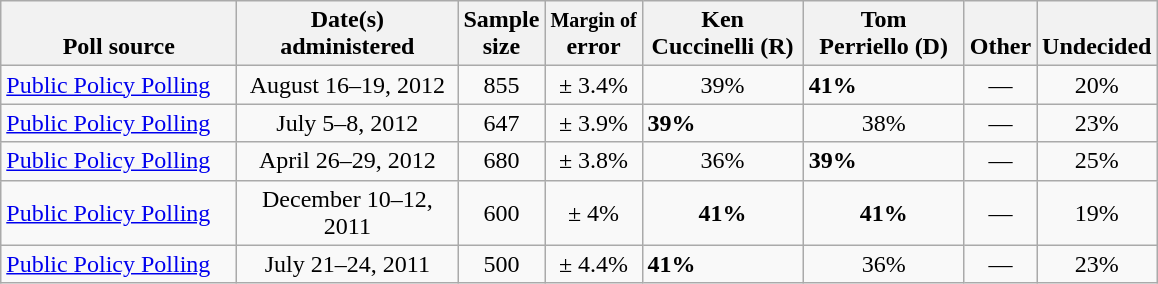<table class="wikitable">
<tr valign= bottom>
<th style="width:150px;">Poll source</th>
<th style="width:140px;">Date(s)<br>administered</th>
<th class=small>Sample<br>size</th>
<th><small>Margin of</small><br>error</th>
<th style="width:100px;">Ken<br>Cuccinelli (R)</th>
<th style="width:100px;">Tom<br>Perriello (D)</th>
<th>Other</th>
<th>Undecided</th>
</tr>
<tr>
<td><a href='#'>Public Policy Polling</a></td>
<td align=center>August 16–19, 2012</td>
<td align=center>855</td>
<td align=center>± 3.4%</td>
<td align=center>39%</td>
<td><strong>41%</strong></td>
<td align=center>—</td>
<td align=center>20%</td>
</tr>
<tr>
<td><a href='#'>Public Policy Polling</a></td>
<td align=center>July 5–8, 2012</td>
<td align=center>647</td>
<td align=center>± 3.9%</td>
<td><strong>39%</strong></td>
<td align=center>38%</td>
<td align=center>—</td>
<td align=center>23%</td>
</tr>
<tr>
<td><a href='#'>Public Policy Polling</a></td>
<td align=center>April 26–29, 2012</td>
<td align=center>680</td>
<td align=center>± 3.8%</td>
<td align=center>36%</td>
<td><strong>39%</strong></td>
<td align=center>—</td>
<td align=center>25%</td>
</tr>
<tr>
<td><a href='#'>Public Policy Polling</a></td>
<td align=center>December 10–12, 2011</td>
<td align=center>600</td>
<td align=center>± 4%</td>
<td align=center><strong>41%</strong></td>
<td align=center><strong>41%</strong></td>
<td align=center>—</td>
<td align=center>19%</td>
</tr>
<tr>
<td><a href='#'>Public Policy Polling</a></td>
<td align=center>July 21–24, 2011</td>
<td align=center>500</td>
<td align=center>± 4.4%</td>
<td><strong>41%</strong></td>
<td align=center>36%</td>
<td align=center>—</td>
<td align=center>23%</td>
</tr>
</table>
